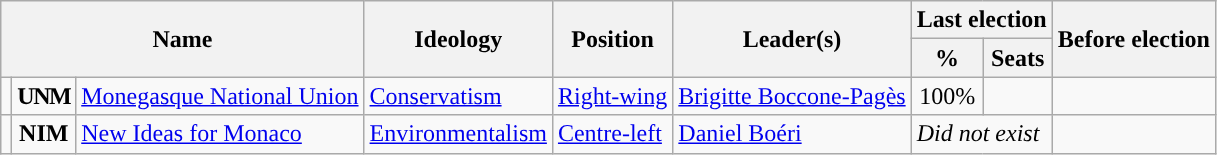<table class="wikitable">
<tr>
<th colspan="4" rowspan="2">Name</th>
<th rowspan="2">Ideology</th>
<th rowspan="2">Position</th>
<th rowspan="2">Leader(s)</th>
<th colspan="2">Last election</th>
<th rowspan="2">Before election</th>
</tr>
<tr>
<th>%</th>
<th>Seats</th>
</tr>
<tr>
<td style="background:"></td>
<td colspan="2" style="text-align:center;letter-spacing:-1px"><strong>UNM</strong></td>
<td><a href='#'>Monegasque National Union</a><br></td>
<td><a href='#'>Conservatism</a></td>
<td><a href='#'>Right-wing</a></td>
<td><a href='#'>Brigitte Boccone-Pagès</a></td>
<td style="text-align:center">100%</td>
<td></td>
<td></td>
</tr>
<tr>
<td bgcolor=></td>
<td colspan="2" style="text-align:center"><strong>NIM</strong></td>
<td><a href='#'>New Ideas for Monaco</a><br></td>
<td><a href='#'>Environmentalism</a></td>
<td><a href='#'>Centre-left</a></td>
<td><a href='#'>Daniel Boéri</a></td>
<td colspan="2"><em>Did not exist</em></td>
<td></td>
</tr>
</table>
